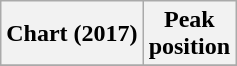<table class="wikitable sortable plainrowheaders" style="text-align:center">
<tr>
<th scope="col">Chart (2017)</th>
<th scope="col">Peak<br> position</th>
</tr>
<tr>
</tr>
</table>
